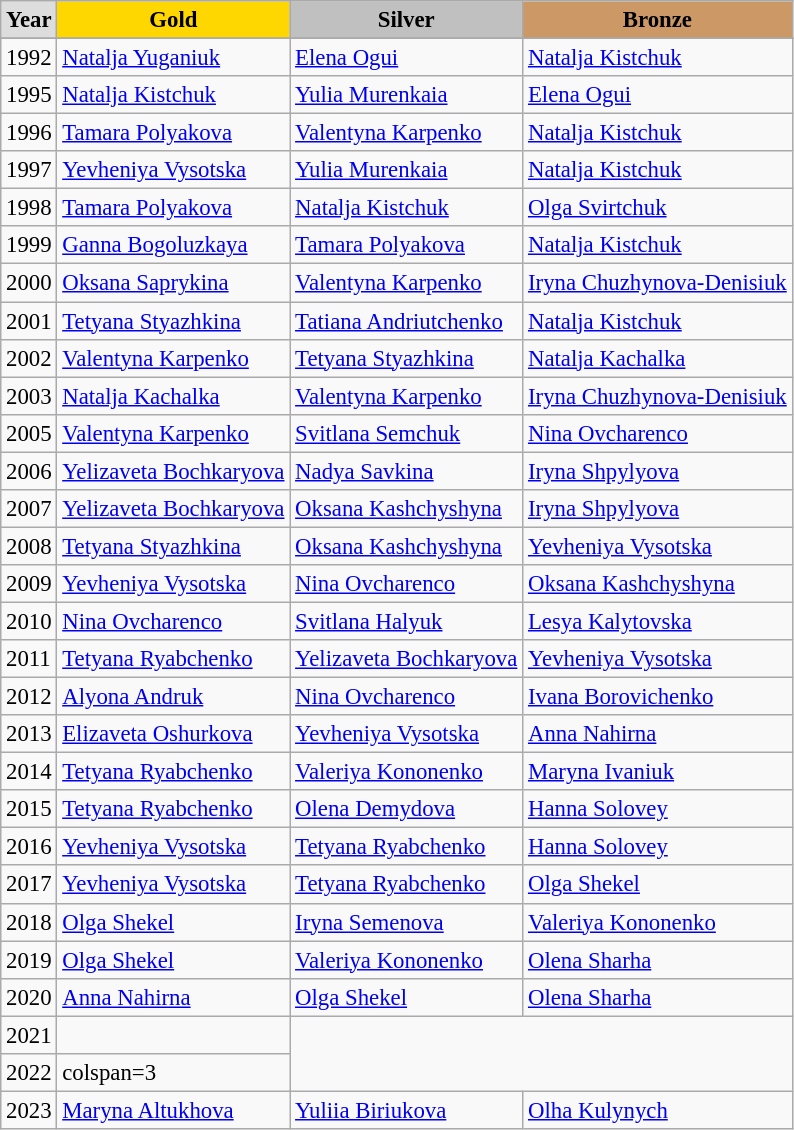<table class="wikitable sortable alternance" style="font-size:95%">
<tr>
<td style="background:#DDDDDD; font-weight:bold; text-align:center;">Year</td>
<td style="background:gold; font-weight:bold; text-align:center;">Gold</td>
<td style="background:silver; font-weight:bold; text-align:center;">Silver</td>
<td style="background:#cc9966; font-weight:bold; text-align:center;">Bronze</td>
</tr>
<tr bgcolor="#EFEFEF">
</tr>
<tr>
<td>1992</td>
<td><a href='#'>Natalja Yuganiuk</a></td>
<td><a href='#'>Elena Ogui</a></td>
<td><a href='#'>Natalja Kistchuk</a></td>
</tr>
<tr>
<td>1995</td>
<td><a href='#'>Natalja Kistchuk</a></td>
<td><a href='#'>Yulia Murenkaia</a></td>
<td><a href='#'>Elena Ogui</a></td>
</tr>
<tr>
<td>1996</td>
<td><a href='#'>Tamara Polyakova</a></td>
<td><a href='#'>Valentyna Karpenko</a></td>
<td><a href='#'>Natalja Kistchuk</a></td>
</tr>
<tr>
<td>1997</td>
<td><a href='#'>Yevheniya Vysotska</a></td>
<td><a href='#'>Yulia Murenkaia</a></td>
<td><a href='#'>Natalja Kistchuk</a></td>
</tr>
<tr>
<td>1998</td>
<td><a href='#'>Tamara Polyakova</a></td>
<td><a href='#'>Natalja Kistchuk</a></td>
<td><a href='#'>Olga Svirtchuk</a></td>
</tr>
<tr>
<td>1999</td>
<td><a href='#'>Ganna Bogoluzkaya</a></td>
<td><a href='#'>Tamara Polyakova</a></td>
<td><a href='#'>Natalja Kistchuk</a></td>
</tr>
<tr>
<td>2000</td>
<td><a href='#'>Oksana Saprykina</a></td>
<td><a href='#'>Valentyna Karpenko</a></td>
<td><a href='#'>Iryna Chuzhynova-Denisiuk</a></td>
</tr>
<tr>
<td>2001</td>
<td><a href='#'>Tetyana Styazhkina</a></td>
<td><a href='#'>Tatiana Andriutchenko</a></td>
<td><a href='#'>Natalja Kistchuk</a></td>
</tr>
<tr>
<td>2002</td>
<td><a href='#'>Valentyna Karpenko</a></td>
<td><a href='#'>Tetyana Styazhkina</a></td>
<td><a href='#'>Natalja Kachalka</a></td>
</tr>
<tr>
<td>2003</td>
<td><a href='#'>Natalja Kachalka</a></td>
<td><a href='#'>Valentyna Karpenko</a></td>
<td><a href='#'>Iryna Chuzhynova-Denisiuk</a></td>
</tr>
<tr>
<td>2005</td>
<td><a href='#'>Valentyna Karpenko</a></td>
<td><a href='#'>Svitlana Semchuk</a></td>
<td><a href='#'>Nina Ovcharenco</a></td>
</tr>
<tr>
<td>2006</td>
<td><a href='#'>Yelizaveta Bochkaryova</a></td>
<td><a href='#'>Nadya Savkina</a></td>
<td><a href='#'>Iryna Shpylyova</a></td>
</tr>
<tr>
<td>2007</td>
<td><a href='#'>Yelizaveta Bochkaryova</a></td>
<td><a href='#'>Oksana Kashchyshyna</a></td>
<td><a href='#'>Iryna Shpylyova</a></td>
</tr>
<tr>
<td>2008</td>
<td><a href='#'>Tetyana Styazhkina</a></td>
<td><a href='#'>Oksana Kashchyshyna</a></td>
<td><a href='#'>Yevheniya Vysotska</a></td>
</tr>
<tr>
<td>2009</td>
<td><a href='#'>Yevheniya Vysotska</a></td>
<td><a href='#'>Nina Ovcharenco</a></td>
<td><a href='#'>Oksana Kashchyshyna</a></td>
</tr>
<tr>
<td>2010</td>
<td><a href='#'>Nina Ovcharenco</a></td>
<td><a href='#'>Svitlana Halyuk</a></td>
<td><a href='#'>Lesya Kalytovska</a></td>
</tr>
<tr>
<td>2011</td>
<td><a href='#'>Tetyana Ryabchenko</a></td>
<td><a href='#'>Yelizaveta Bochkaryova</a></td>
<td><a href='#'>Yevheniya Vysotska</a></td>
</tr>
<tr>
<td>2012</td>
<td><a href='#'>Alyona Andruk</a></td>
<td><a href='#'>Nina Ovcharenco</a></td>
<td><a href='#'>Ivana Borovichenko</a></td>
</tr>
<tr>
<td>2013</td>
<td><a href='#'>Elizaveta Oshurkova</a></td>
<td><a href='#'>Yevheniya Vysotska</a></td>
<td><a href='#'>Anna Nahirna</a></td>
</tr>
<tr>
<td>2014</td>
<td><a href='#'>Tetyana Ryabchenko</a></td>
<td><a href='#'>Valeriya Kononenko</a></td>
<td><a href='#'>Maryna Ivaniuk</a></td>
</tr>
<tr>
<td>2015</td>
<td><a href='#'>Tetyana Ryabchenko</a></td>
<td><a href='#'>Olena Demydova</a></td>
<td><a href='#'>Hanna Solovey</a></td>
</tr>
<tr>
<td>2016</td>
<td><a href='#'>Yevheniya Vysotska</a></td>
<td><a href='#'>Tetyana Ryabchenko</a></td>
<td><a href='#'>Hanna Solovey</a></td>
</tr>
<tr>
<td>2017</td>
<td><a href='#'>Yevheniya Vysotska</a></td>
<td><a href='#'>Tetyana Ryabchenko</a></td>
<td><a href='#'>Olga Shekel</a></td>
</tr>
<tr>
<td>2018</td>
<td><a href='#'>Olga Shekel</a></td>
<td><a href='#'>Iryna Semenova</a></td>
<td><a href='#'>Valeriya Kononenko</a></td>
</tr>
<tr>
<td>2019</td>
<td><a href='#'>Olga Shekel</a></td>
<td><a href='#'>Valeriya Kononenko</a></td>
<td><a href='#'>Olena Sharha</a></td>
</tr>
<tr>
<td>2020</td>
<td><a href='#'>Anna Nahirna</a></td>
<td><a href='#'>Olga Shekel</a></td>
<td><a href='#'>Olena Sharha</a></td>
</tr>
<tr>
<td>2021</td>
<td></td>
</tr>
<tr>
<td>2022</td>
<td>colspan=3 </td>
</tr>
<tr>
<td>2023</td>
<td><a href='#'>Maryna Altukhova</a></td>
<td><a href='#'>Yuliia Biriukova</a></td>
<td><a href='#'>Olha Kulynych</a></td>
</tr>
</table>
